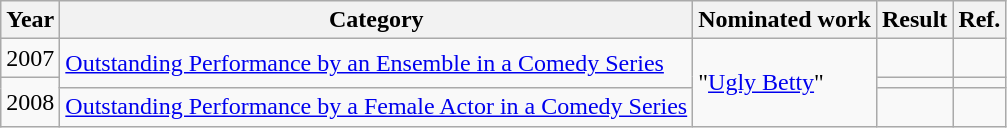<table class="wikitable">
<tr>
<th>Year</th>
<th>Category</th>
<th>Nominated work</th>
<th>Result</th>
<th>Ref.</th>
</tr>
<tr>
<td>2007</td>
<td rowspan="2"><a href='#'>Outstanding Performance by an Ensemble in a Comedy Series</a></td>
<td rowspan="3">"<a href='#'>Ugly Betty</a>"</td>
<td></td>
<td></td>
</tr>
<tr>
<td rowspan="2">2008</td>
<td></td>
<td></td>
</tr>
<tr>
<td><a href='#'>Outstanding Performance by a Female Actor in a Comedy Series</a></td>
<td></td>
<td></td>
</tr>
</table>
